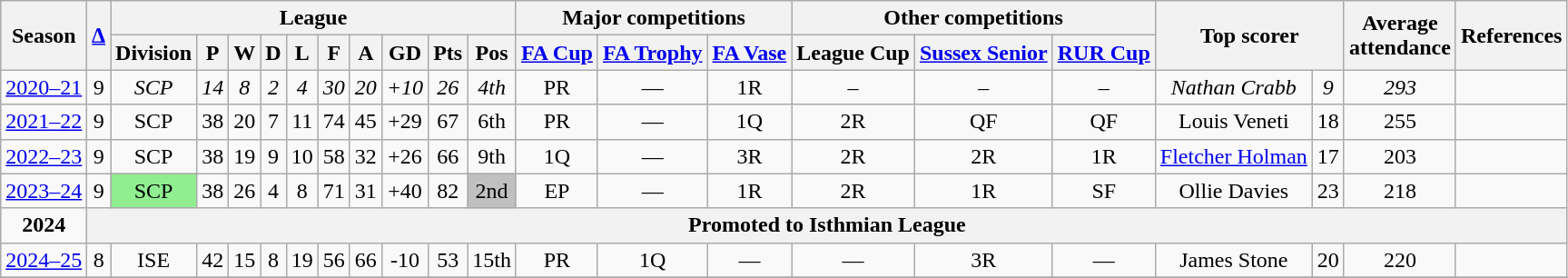<table class="wikitable" style="text-align: center">
<tr>
<th rowspan=2>Season</th>
<th rowspan=2><a href='#'>∆</a></th>
<th colspan=10>League</th>
<th colspan=3>Major competitions</th>
<th colspan=3>Other competitions</th>
<th colspan=2 rowspan=2>Top scorer</th>
<th rowspan=2>Average<br>attendance</th>
<th rowspan=2>References</th>
</tr>
<tr>
<th>Division</th>
<th>P</th>
<th>W</th>
<th>D</th>
<th>L</th>
<th>F</th>
<th>A</th>
<th>GD</th>
<th>Pts</th>
<th>Pos</th>
<th><a href='#'>FA Cup</a></th>
<th><a href='#'>FA Trophy</a></th>
<th><a href='#'>FA Vase</a></th>
<th>League Cup</th>
<th><a href='#'>Sussex Senior</a></th>
<th><a href='#'>RUR Cup</a></th>
</tr>
<tr>
<td><a href='#'>2020–21</a></td>
<td>9</td>
<td><em>SCP</em></td>
<td><em>14</em></td>
<td><em>8</em></td>
<td><em>2</em></td>
<td><em>4</em></td>
<td><em>30</em></td>
<td><em>20</em></td>
<td><em>+10</em></td>
<td><em>26</em></td>
<td><em>4th</em> </td>
<td> PR</td>
<td> —</td>
<td> 1R</td>
<td> –</td>
<td> –</td>
<td> –</td>
<td> <em>Nathan Crabb</em></td>
<td> <em>9</em></td>
<td> <em>293</em></td>
<td> </td>
</tr>
<tr>
<td><a href='#'>2021–22</a></td>
<td>9</td>
<td>SCP</td>
<td>38</td>
<td>20</td>
<td>7</td>
<td>11</td>
<td>74</td>
<td>45</td>
<td>+29</td>
<td>67</td>
<td>6th</td>
<td> PR</td>
<td> —</td>
<td> 1Q</td>
<td> 2R</td>
<td> QF</td>
<td> QF</td>
<td> Louis Veneti</td>
<td> 18</td>
<td> 255</td>
<td> </td>
</tr>
<tr>
<td><a href='#'>2022–23</a></td>
<td>9</td>
<td>SCP</td>
<td>38</td>
<td>19</td>
<td>9</td>
<td>10</td>
<td>58</td>
<td>32</td>
<td>+26</td>
<td>66</td>
<td>9th</td>
<td> 1Q</td>
<td> —</td>
<td> 3R</td>
<td> 2R</td>
<td> 2R</td>
<td> 1R</td>
<td> <a href='#'>Fletcher Holman</a></td>
<td> 17</td>
<td> 203</td>
<td> </td>
</tr>
<tr>
<td><a href='#'>2023–24</a></td>
<td>9</td>
<td bgcolor=#90EE90>SCP </td>
<td>38</td>
<td>26</td>
<td>4</td>
<td>8</td>
<td>71</td>
<td>31</td>
<td>+40</td>
<td>82</td>
<td bgcolor=silver>2nd</td>
<td> EP</td>
<td> —</td>
<td> 1R</td>
<td> 2R</td>
<td> 1R</td>
<td> SF</td>
<td> Ollie Davies</td>
<td> 23</td>
<td> 218</td>
<td> </td>
</tr>
<tr>
<td><strong>2024</strong></td>
<th colspan=22>Promoted to Isthmian League</th>
</tr>
<tr>
<td><a href='#'>2024–25</a></td>
<td>8</td>
<td>ISE</td>
<td>42</td>
<td>15</td>
<td>8</td>
<td>19</td>
<td>56</td>
<td>66</td>
<td>-10</td>
<td>53</td>
<td>15th</td>
<td> PR</td>
<td> 1Q</td>
<td> —</td>
<td> —</td>
<td> 3R</td>
<td> —</td>
<td> James Stone</td>
<td> 20</td>
<td> 220</td>
<td> </td>
</tr>
<tr>
</tr>
</table>
